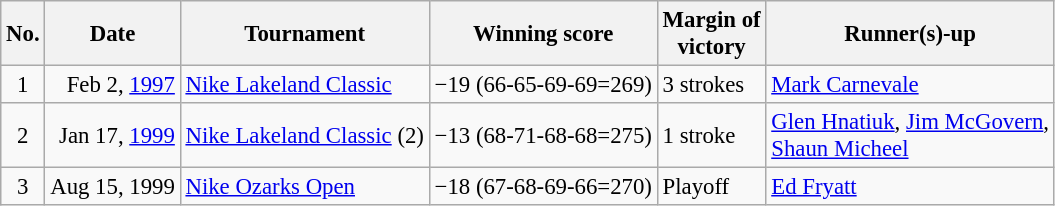<table class="wikitable" style="font-size:95%;">
<tr>
<th>No.</th>
<th>Date</th>
<th>Tournament</th>
<th>Winning score</th>
<th>Margin of<br>victory</th>
<th>Runner(s)-up</th>
</tr>
<tr>
<td align=center>1</td>
<td align=right>Feb 2, <a href='#'>1997</a></td>
<td><a href='#'>Nike Lakeland Classic</a></td>
<td>−19 (66-65-69-69=269)</td>
<td>3 strokes</td>
<td> <a href='#'>Mark Carnevale</a></td>
</tr>
<tr>
<td align=center>2</td>
<td align=right>Jan 17, <a href='#'>1999</a></td>
<td><a href='#'>Nike Lakeland Classic</a> (2)</td>
<td>−13 (68-71-68-68=275)</td>
<td>1 stroke</td>
<td> <a href='#'>Glen Hnatiuk</a>,  <a href='#'>Jim McGovern</a>,<br> <a href='#'>Shaun Micheel</a></td>
</tr>
<tr>
<td align=center>3</td>
<td align=right>Aug 15, 1999</td>
<td><a href='#'>Nike Ozarks Open</a></td>
<td>−18 (67-68-69-66=270)</td>
<td>Playoff</td>
<td> <a href='#'>Ed Fryatt</a></td>
</tr>
</table>
